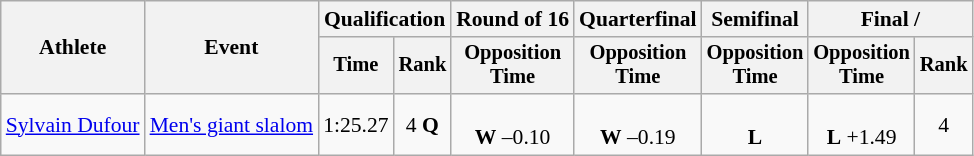<table class="wikitable" style="font-size:90%">
<tr>
<th rowspan="2">Athlete</th>
<th rowspan="2">Event</th>
<th colspan="2">Qualification</th>
<th>Round of 16</th>
<th>Quarterfinal</th>
<th>Semifinal</th>
<th colspan=2>Final / </th>
</tr>
<tr style="font-size:95%">
<th>Time</th>
<th>Rank</th>
<th>Opposition<br>Time</th>
<th>Opposition<br>Time</th>
<th>Opposition<br>Time</th>
<th>Opposition<br>Time</th>
<th>Rank</th>
</tr>
<tr align=center>
<td align=left><a href='#'>Sylvain Dufour</a></td>
<td align=left><a href='#'>Men's giant slalom</a></td>
<td>1:25.27</td>
<td>4 <strong>Q</strong></td>
<td><br><strong>W</strong> –0.10</td>
<td><br><strong>W</strong> –0.19</td>
<td><br><strong>L</strong> </td>
<td><br><strong>L</strong> +1.49</td>
<td>4</td>
</tr>
</table>
